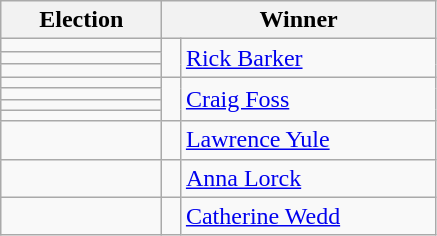<table class=wikitable>
<tr>
<th width=100>Election</th>
<th width=175 colspan=2>Winner</th>
</tr>
<tr>
<td></td>
<td rowspan=3 width=5 bgcolor=></td>
<td rowspan=3><a href='#'>Rick Barker</a></td>
</tr>
<tr>
<td></td>
</tr>
<tr>
<td></td>
</tr>
<tr>
<td></td>
<td rowspan=4 bgcolor=></td>
<td rowspan=4><a href='#'>Craig Foss</a></td>
</tr>
<tr>
<td></td>
</tr>
<tr>
<td></td>
</tr>
<tr>
<td></td>
</tr>
<tr>
<td></td>
<td bgcolor=></td>
<td><a href='#'>Lawrence Yule</a></td>
</tr>
<tr>
<td></td>
<td bgcolor=></td>
<td><a href='#'>Anna Lorck</a></td>
</tr>
<tr>
<td></td>
<td bgcolor=></td>
<td><a href='#'>Catherine Wedd</a></td>
</tr>
</table>
